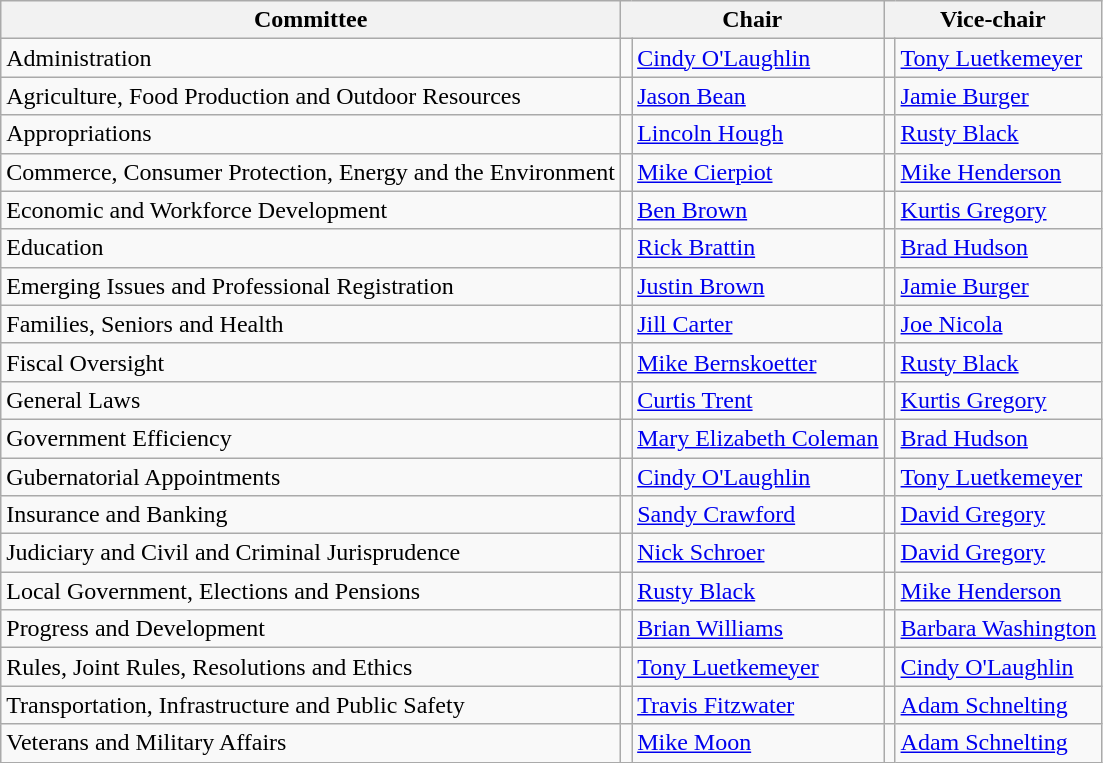<table class = "wikitable">
<tr>
<th>Committee</th>
<th colspan=2>Chair</th>
<th colspan=2>Vice-chair</th>
</tr>
<tr>
<td>Administration</td>
<td></td>
<td><a href='#'>Cindy O'Laughlin</a></td>
<td></td>
<td><a href='#'>Tony Luetkemeyer</a></td>
</tr>
<tr>
<td>Agriculture, Food Production and Outdoor Resources</td>
<td></td>
<td><a href='#'>Jason Bean</a></td>
<td></td>
<td><a href='#'>Jamie Burger</a></td>
</tr>
<tr>
<td>Appropriations</td>
<td></td>
<td><a href='#'>Lincoln Hough</a></td>
<td></td>
<td><a href='#'>Rusty Black</a></td>
</tr>
<tr>
<td>Commerce, Consumer Protection, Energy and the Environment</td>
<td></td>
<td><a href='#'>Mike Cierpiot</a></td>
<td></td>
<td><a href='#'>Mike Henderson</a></td>
</tr>
<tr>
<td>Economic and Workforce Development</td>
<td></td>
<td><a href='#'>Ben Brown</a></td>
<td></td>
<td><a href='#'>Kurtis Gregory</a></td>
</tr>
<tr>
<td>Education</td>
<td></td>
<td><a href='#'>Rick Brattin</a></td>
<td></td>
<td><a href='#'>Brad Hudson</a></td>
</tr>
<tr>
<td>Emerging Issues and Professional Registration</td>
<td></td>
<td><a href='#'>Justin Brown</a></td>
<td></td>
<td><a href='#'>Jamie Burger</a></td>
</tr>
<tr>
<td>Families, Seniors and Health</td>
<td></td>
<td><a href='#'>Jill Carter</a></td>
<td></td>
<td><a href='#'>Joe Nicola</a></td>
</tr>
<tr>
<td>Fiscal Oversight</td>
<td></td>
<td><a href='#'>Mike Bernskoetter</a></td>
<td></td>
<td><a href='#'>Rusty Black</a></td>
</tr>
<tr>
<td>General Laws</td>
<td></td>
<td><a href='#'>Curtis Trent</a></td>
<td></td>
<td><a href='#'>Kurtis Gregory</a></td>
</tr>
<tr>
<td>Government Efficiency</td>
<td></td>
<td><a href='#'>Mary Elizabeth Coleman</a></td>
<td></td>
<td><a href='#'>Brad Hudson</a></td>
</tr>
<tr>
<td>Gubernatorial Appointments</td>
<td></td>
<td><a href='#'>Cindy O'Laughlin</a></td>
<td></td>
<td><a href='#'>Tony Luetkemeyer</a></td>
</tr>
<tr>
<td>Insurance and Banking</td>
<td></td>
<td><a href='#'>Sandy Crawford</a></td>
<td></td>
<td><a href='#'>David Gregory</a></td>
</tr>
<tr>
<td>Judiciary and Civil and Criminal Jurisprudence</td>
<td></td>
<td><a href='#'>Nick Schroer</a></td>
<td></td>
<td><a href='#'>David Gregory</a></td>
</tr>
<tr>
<td>Local Government, Elections and Pensions</td>
<td></td>
<td><a href='#'>Rusty Black</a></td>
<td></td>
<td><a href='#'>Mike Henderson</a></td>
</tr>
<tr>
<td>Progress and Development</td>
<td></td>
<td><a href='#'>Brian Williams</a></td>
<td></td>
<td><a href='#'>Barbara Washington</a></td>
</tr>
<tr>
<td>Rules, Joint Rules, Resolutions and Ethics</td>
<td></td>
<td><a href='#'>Tony Luetkemeyer</a></td>
<td></td>
<td><a href='#'>Cindy O'Laughlin</a></td>
</tr>
<tr>
<td>Transportation, Infrastructure and Public Safety</td>
<td></td>
<td><a href='#'>Travis Fitzwater</a></td>
<td></td>
<td><a href='#'>Adam Schnelting</a></td>
</tr>
<tr>
<td>Veterans and Military Affairs</td>
<td></td>
<td><a href='#'>Mike Moon</a></td>
<td></td>
<td><a href='#'>Adam Schnelting</a></td>
</tr>
</table>
